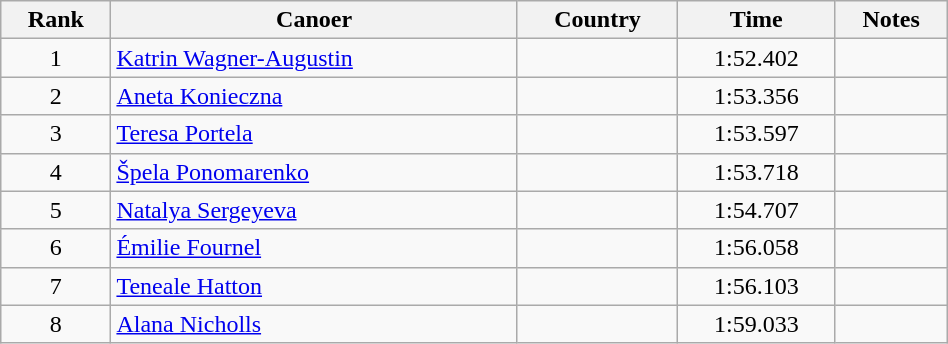<table class="wikitable" width=50% style="text-align:center;">
<tr>
<th>Rank</th>
<th>Canoer</th>
<th>Country</th>
<th>Time</th>
<th>Notes</th>
</tr>
<tr>
<td>1</td>
<td align="left"><a href='#'>Katrin Wagner-Augustin</a></td>
<td align="left"></td>
<td>1:52.402</td>
<td></td>
</tr>
<tr>
<td>2</td>
<td align="left"><a href='#'>Aneta Konieczna</a></td>
<td align="left"></td>
<td>1:53.356</td>
<td></td>
</tr>
<tr>
<td>3</td>
<td align="left"><a href='#'>Teresa Portela</a></td>
<td align="left"></td>
<td>1:53.597</td>
<td></td>
</tr>
<tr>
<td>4</td>
<td align="left"><a href='#'>Špela Ponomarenko</a></td>
<td align="left"></td>
<td>1:53.718</td>
<td></td>
</tr>
<tr>
<td>5</td>
<td align="left"><a href='#'>Natalya Sergeyeva</a></td>
<td align="left"></td>
<td>1:54.707</td>
<td></td>
</tr>
<tr>
<td>6</td>
<td align="left"><a href='#'>Émilie Fournel</a></td>
<td align="left"></td>
<td>1:56.058</td>
<td></td>
</tr>
<tr>
<td>7</td>
<td align="left"><a href='#'>Teneale Hatton</a></td>
<td align="left"></td>
<td>1:56.103</td>
<td></td>
</tr>
<tr>
<td>8</td>
<td align="left"><a href='#'>Alana Nicholls</a></td>
<td align="left"></td>
<td>1:59.033</td>
<td></td>
</tr>
</table>
